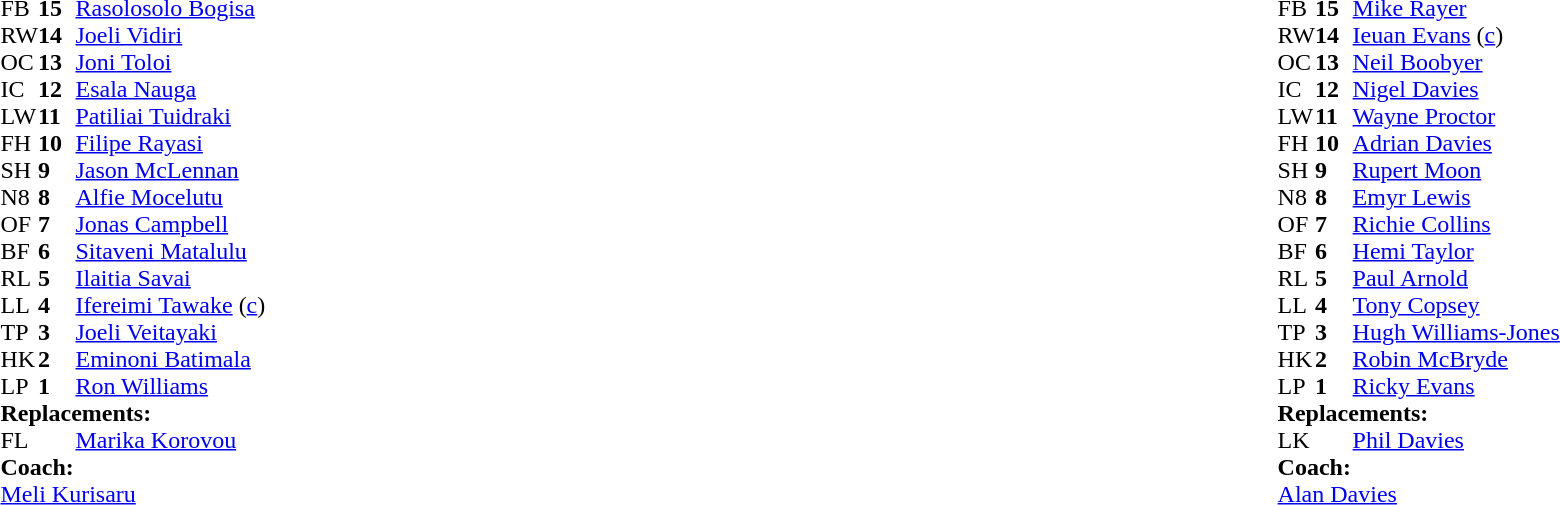<table style="width:100%">
<tr>
<td style="vertical-align:top;width:50%"><br><table cellspacing="0" cellpadding="0">
<tr>
<th width="25"></th>
<th width="25"></th>
</tr>
<tr>
<td>FB</td>
<td><strong>15</strong></td>
<td><a href='#'>Rasolosolo Bogisa</a></td>
</tr>
<tr>
<td>RW</td>
<td><strong>14</strong></td>
<td><a href='#'>Joeli Vidiri</a></td>
</tr>
<tr>
<td>OC</td>
<td><strong>13</strong></td>
<td><a href='#'>Joni Toloi</a></td>
</tr>
<tr>
<td>IC</td>
<td><strong>12</strong></td>
<td><a href='#'>Esala Nauga</a></td>
</tr>
<tr>
<td>LW</td>
<td><strong>11</strong></td>
<td><a href='#'>Patiliai Tuidraki</a></td>
</tr>
<tr>
<td>FH</td>
<td><strong>10</strong></td>
<td><a href='#'>Filipe Rayasi</a></td>
</tr>
<tr>
<td>SH</td>
<td><strong>9</strong></td>
<td><a href='#'>Jason McLennan</a></td>
</tr>
<tr>
<td>N8</td>
<td><strong>8</strong></td>
<td><a href='#'>Alfie Mocelutu</a></td>
</tr>
<tr>
<td>OF</td>
<td><strong>7</strong></td>
<td><a href='#'>Jonas Campbell</a></td>
</tr>
<tr>
<td>BF</td>
<td><strong>6</strong></td>
<td><a href='#'>Sitaveni Matalulu</a></td>
</tr>
<tr>
<td>RL</td>
<td><strong>5</strong></td>
<td><a href='#'>Ilaitia Savai</a></td>
</tr>
<tr>
<td>LL</td>
<td><strong>4</strong></td>
<td><a href='#'>Ifereimi Tawake</a> (<a href='#'>c</a>)</td>
</tr>
<tr>
<td>TP</td>
<td><strong>3</strong></td>
<td><a href='#'>Joeli Veitayaki</a></td>
</tr>
<tr>
<td>HK</td>
<td><strong>2</strong></td>
<td><a href='#'>Eminoni Batimala</a></td>
</tr>
<tr>
<td>LP</td>
<td><strong>1</strong></td>
<td><a href='#'>Ron Williams</a></td>
</tr>
<tr>
<td colspan="3"><strong>Replacements:</strong></td>
</tr>
<tr>
<td>FL</td>
<td><strong> </strong></td>
<td><a href='#'>Marika Korovou</a></td>
</tr>
<tr>
<td colspan="3"><strong>Coach:</strong></td>
</tr>
<tr>
<td colspan="3"><a href='#'>Meli Kurisaru</a></td>
</tr>
</table>
</td>
<td style="vertical-align:top"></td>
<td style="vertical-align:top;width:50%"><br><table cellspacing="0" cellpadding="0" style="margin:auto">
<tr>
<th width="25"></th>
<th width="25"></th>
</tr>
<tr>
<td>FB</td>
<td><strong>15</strong></td>
<td><a href='#'>Mike Rayer</a></td>
</tr>
<tr>
<td>RW</td>
<td><strong>14</strong></td>
<td><a href='#'>Ieuan Evans</a> (<a href='#'>c</a>)</td>
</tr>
<tr>
<td>OC</td>
<td><strong>13</strong></td>
<td><a href='#'>Neil Boobyer</a></td>
</tr>
<tr>
<td>IC</td>
<td><strong>12</strong></td>
<td><a href='#'>Nigel Davies</a></td>
</tr>
<tr>
<td>LW</td>
<td><strong>11</strong></td>
<td><a href='#'>Wayne Proctor</a></td>
</tr>
<tr>
<td>FH</td>
<td><strong>10</strong></td>
<td><a href='#'>Adrian Davies</a></td>
</tr>
<tr>
<td>SH</td>
<td><strong>9</strong></td>
<td><a href='#'>Rupert Moon</a></td>
</tr>
<tr>
<td>N8</td>
<td><strong>8</strong></td>
<td><a href='#'>Emyr Lewis</a></td>
<td></td>
<td></td>
</tr>
<tr>
<td>OF</td>
<td><strong>7</strong></td>
<td><a href='#'>Richie Collins</a></td>
</tr>
<tr>
<td>BF</td>
<td><strong>6</strong></td>
<td><a href='#'>Hemi Taylor</a></td>
</tr>
<tr>
<td>RL</td>
<td><strong>5</strong></td>
<td><a href='#'>Paul Arnold</a></td>
</tr>
<tr>
<td>LL</td>
<td><strong>4</strong></td>
<td><a href='#'>Tony Copsey</a></td>
</tr>
<tr>
<td>TP</td>
<td><strong>3</strong></td>
<td><a href='#'>Hugh Williams-Jones</a></td>
</tr>
<tr>
<td>HK</td>
<td><strong>2</strong></td>
<td><a href='#'>Robin McBryde</a></td>
</tr>
<tr>
<td>LP</td>
<td><strong>1</strong></td>
<td><a href='#'>Ricky Evans</a></td>
</tr>
<tr>
<td colspan="3"><strong>Replacements:</strong></td>
</tr>
<tr>
<td>LK</td>
<td><strong> </strong></td>
<td><a href='#'>Phil Davies</a></td>
<td></td>
<td></td>
</tr>
<tr>
<td colspan="3"><strong>Coach:</strong></td>
</tr>
<tr>
<td colspan="3"><a href='#'>Alan Davies</a></td>
</tr>
</table>
</td>
</tr>
</table>
